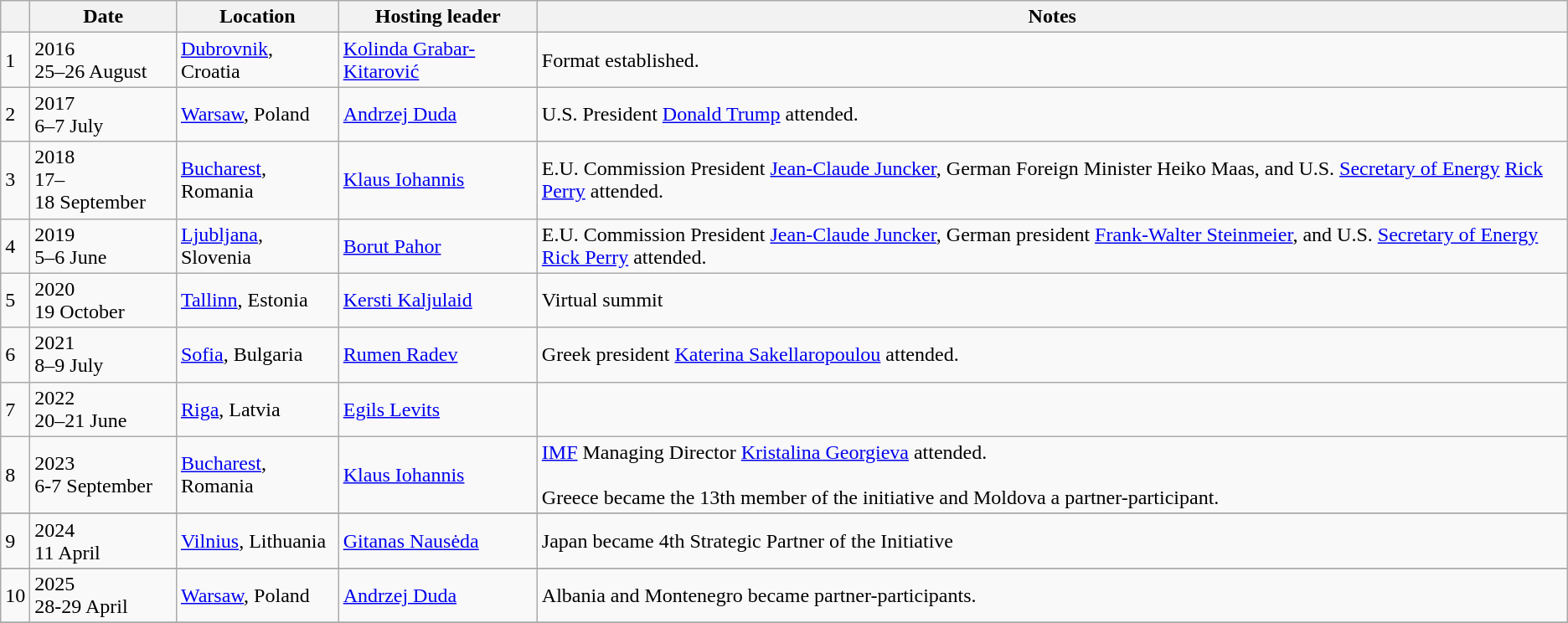<table class="wikitable">
<tr>
<th></th>
<th>Date</th>
<th>Location</th>
<th>Hosting leader</th>
<th>Notes</th>
</tr>
<tr>
<td>1</td>
<td>2016<br>25–26 August</td>
<td><a href='#'>Dubrovnik</a>, Croatia</td>
<td><a href='#'>Kolinda Grabar-Kitarović</a></td>
<td>Format established.</td>
</tr>
<tr>
<td>2</td>
<td>2017<br>6–7 July</td>
<td><a href='#'>Warsaw</a>, Poland</td>
<td><a href='#'>Andrzej Duda</a></td>
<td>U.S. President <a href='#'>Donald Trump</a> attended.</td>
</tr>
<tr>
<td>3</td>
<td>2018<br>17–18 September</td>
<td><a href='#'>Bucharest</a>, Romania</td>
<td><a href='#'>Klaus Iohannis</a></td>
<td>E.U. Commission President <a href='#'>Jean-Claude Juncker</a>, German Foreign Minister Heiko Maas, and U.S. <a href='#'>Secretary of Energy</a> <a href='#'>Rick Perry</a> attended.</td>
</tr>
<tr>
<td>4</td>
<td>2019<br>5–6 June</td>
<td><a href='#'>Ljubljana</a>, Slovenia</td>
<td><a href='#'>Borut Pahor</a></td>
<td>E.U. Commission President <a href='#'>Jean-Claude Juncker</a>, German president <a href='#'>Frank-Walter Steinmeier</a>, and U.S. <a href='#'>Secretary of Energy</a> <a href='#'>Rick Perry</a> attended.</td>
</tr>
<tr>
<td>5</td>
<td>2020<br>19 October</td>
<td><a href='#'>Tallinn</a>, Estonia</td>
<td><a href='#'>Kersti Kaljulaid</a></td>
<td>Virtual summit</td>
</tr>
<tr>
<td>6</td>
<td>2021<br>8–9 July</td>
<td><a href='#'>Sofia</a>, Bulgaria</td>
<td><a href='#'>Rumen Radev</a></td>
<td>Greek president <a href='#'>Katerina Sakellaropoulou</a> attended.</td>
</tr>
<tr>
<td>7</td>
<td>2022<br>20–21 June</td>
<td><a href='#'>Riga</a>, Latvia</td>
<td><a href='#'>Egils Levits</a></td>
<td></td>
</tr>
<tr>
<td>8</td>
<td>2023<br>6-7 September</td>
<td><a href='#'>Bucharest</a>, Romania</td>
<td><a href='#'>Klaus Iohannis</a></td>
<td><a href='#'>IMF</a> Managing Director <a href='#'>Kristalina Georgieva</a> attended.<br><br>Greece became the 13th member of the initiative and Moldova a partner-participant.</td>
</tr>
<tr>
</tr>
<tr>
<td>9</td>
<td>2024<br>11 April </td>
<td><a href='#'>Vilnius</a>, Lithuania</td>
<td><a href='#'>Gitanas Nausėda</a></td>
<td>Japan became 4th Strategic Partner of the Initiative </td>
</tr>
<tr>
</tr>
<tr>
<td>10</td>
<td>2025<br>28-29 April</td>
<td><a href='#'>Warsaw</a>, Poland</td>
<td><a href='#'>Andrzej Duda</a></td>
<td>Albania and Montenegro became partner-participants.</td>
</tr>
<tr>
</tr>
</table>
